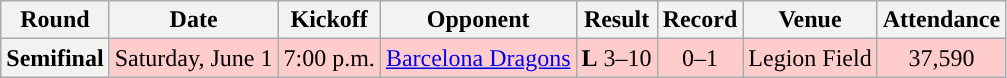<table class="wikitable" style="text-align:center">
<tr>
<th>Round</th>
<th>Date</th>
<th>Kickoff</th>
<th>Opponent</th>
<th>Result</th>
<th>Record</th>
<th>Venue</th>
<th>Attendance</th>
</tr>
<tr style="background:#fcc">
<th>Semifinal</th>
<td>Saturday, June 1</td>
<td>7:00 p.m.</td>
<td><a href='#'>Barcelona Dragons</a></td>
<td><strong>L</strong> 3–10</td>
<td>0–1</td>
<td>Legion Field</td>
<td>37,590</td>
</tr>
</table>
